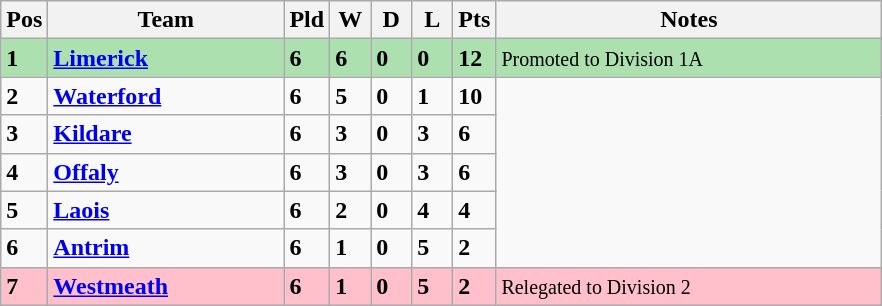<table class="wikitable" style="text-align: centre;">
<tr>
<th width=20>Pos</th>
<th width=150>Team</th>
<th width=20>Pld</th>
<th width=20>W</th>
<th width=20>D</th>
<th width=20>L</th>
<th width=20>Pts</th>
<th width=250>Notes</th>
</tr>
<tr style="background:#ACE1AF;">
<td><strong>1</strong></td>
<td align=left><strong> <a href='#'>Limerick</a> </strong></td>
<td><strong>6</strong></td>
<td><strong>6</strong></td>
<td><strong>0</strong></td>
<td><strong>0</strong></td>
<td><strong>12</strong></td>
<td><small> Promoted to Division 1A</small></td>
</tr>
<tr style>
<td><strong>2</strong></td>
<td align=left><strong> <a href='#'>Waterford</a> </strong></td>
<td><strong>6</strong></td>
<td><strong>5</strong></td>
<td><strong>0</strong></td>
<td><strong>1</strong></td>
<td><strong>10</strong></td>
</tr>
<tr style>
<td><strong>3</strong></td>
<td align=left><strong> <a href='#'>Kildare</a> </strong></td>
<td><strong>6</strong></td>
<td><strong>3</strong></td>
<td><strong>0</strong></td>
<td><strong>3</strong></td>
<td><strong>6</strong></td>
</tr>
<tr style>
<td><strong>4</strong></td>
<td align=left><strong> <a href='#'>Offaly</a> </strong></td>
<td><strong>6</strong></td>
<td><strong>3</strong></td>
<td><strong>0</strong></td>
<td><strong>3</strong></td>
<td><strong>6</strong></td>
</tr>
<tr style>
<td><strong>5</strong></td>
<td align=left><strong> <a href='#'>Laois</a> </strong></td>
<td><strong>6</strong></td>
<td><strong>2</strong></td>
<td><strong>0</strong></td>
<td><strong>4</strong></td>
<td><strong>4</strong></td>
</tr>
<tr style>
<td><strong>6</strong></td>
<td align=left><strong> <a href='#'>Antrim</a> </strong></td>
<td><strong>6</strong></td>
<td><strong>1</strong></td>
<td><strong>0</strong></td>
<td><strong>5</strong></td>
<td><strong>2</strong></td>
</tr>
<tr style="background:#FFC0CB;">
<td><strong>7</strong></td>
<td align=left><strong> <a href='#'>Westmeath</a> </strong></td>
<td><strong>6</strong></td>
<td><strong>1</strong></td>
<td><strong>0</strong></td>
<td><strong>5</strong></td>
<td><strong>2</strong></td>
<td><small> Relegated to Division 2</small></td>
</tr>
</table>
